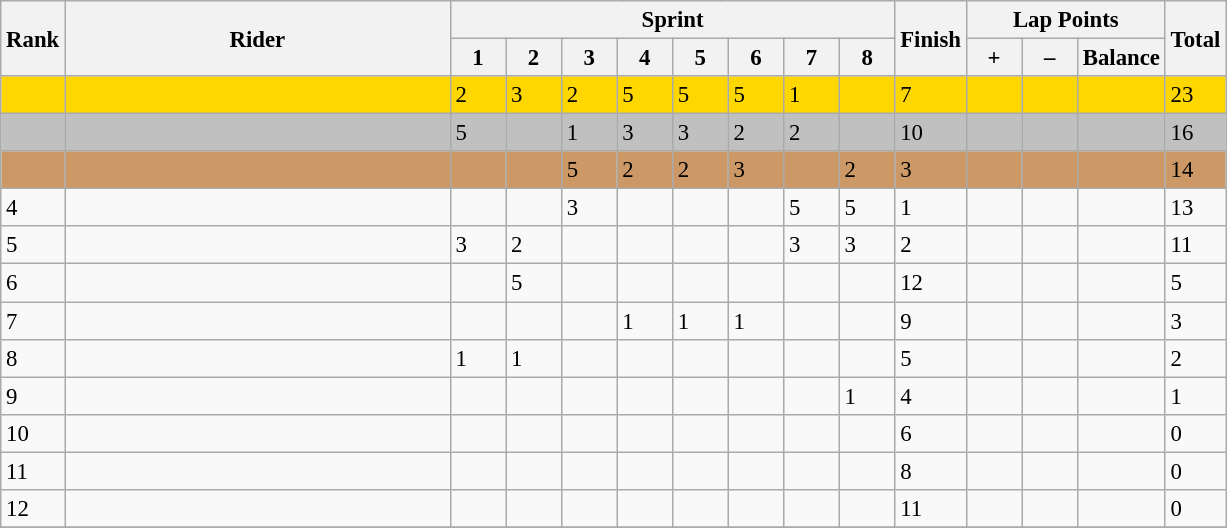<table class="wikitable" style="font-size:95%" style="width:35em;" style="text-align:center">
<tr>
<th rowspan=2>Rank</th>
<th rowspan=2 width=250>Rider</th>
<th colspan=8>Sprint</th>
<th rowspan=2>Finish</th>
<th colspan=3>Lap Points</th>
<th rowspan=2>Total</th>
</tr>
<tr>
<th width=30>1</th>
<th width=30>2</th>
<th width=30>3</th>
<th width=30>4</th>
<th width=30>5</th>
<th width=30>6</th>
<th width=30>7</th>
<th width=30>8</th>
<th width=30>+</th>
<th width=30>–</th>
<th width=40>Balance</th>
</tr>
<tr bgcolor=gold>
<td></td>
<td align=left></td>
<td>2</td>
<td>3</td>
<td>2</td>
<td>5</td>
<td>5</td>
<td>5</td>
<td>1</td>
<td></td>
<td>7</td>
<td></td>
<td></td>
<td></td>
<td>23</td>
</tr>
<tr bgcolor=silver>
<td></td>
<td align=left></td>
<td>5</td>
<td></td>
<td>1</td>
<td>3</td>
<td>3</td>
<td>2</td>
<td>2</td>
<td></td>
<td>10</td>
<td></td>
<td></td>
<td></td>
<td>16</td>
</tr>
<tr bgcolor=cc9966>
<td></td>
<td align=left></td>
<td></td>
<td></td>
<td>5</td>
<td>2</td>
<td>2</td>
<td>3</td>
<td></td>
<td>2</td>
<td>3</td>
<td></td>
<td></td>
<td></td>
<td>14</td>
</tr>
<tr>
<td>4</td>
<td align=left></td>
<td></td>
<td></td>
<td>3</td>
<td></td>
<td></td>
<td></td>
<td>5</td>
<td>5</td>
<td>1</td>
<td></td>
<td></td>
<td></td>
<td>13</td>
</tr>
<tr>
<td>5</td>
<td align=left></td>
<td>3</td>
<td>2</td>
<td></td>
<td></td>
<td></td>
<td></td>
<td>3</td>
<td>3</td>
<td>2</td>
<td></td>
<td></td>
<td></td>
<td>11</td>
</tr>
<tr>
<td>6</td>
<td align=left></td>
<td></td>
<td>5</td>
<td></td>
<td></td>
<td></td>
<td></td>
<td></td>
<td></td>
<td>12</td>
<td></td>
<td></td>
<td></td>
<td>5</td>
</tr>
<tr>
<td>7</td>
<td align=left></td>
<td></td>
<td></td>
<td></td>
<td>1</td>
<td>1</td>
<td>1</td>
<td></td>
<td></td>
<td>9</td>
<td></td>
<td></td>
<td></td>
<td>3</td>
</tr>
<tr>
<td>8</td>
<td align=left></td>
<td>1</td>
<td>1</td>
<td></td>
<td></td>
<td></td>
<td></td>
<td></td>
<td></td>
<td>5</td>
<td></td>
<td></td>
<td></td>
<td>2</td>
</tr>
<tr>
<td>9</td>
<td align=left></td>
<td></td>
<td></td>
<td></td>
<td></td>
<td></td>
<td></td>
<td></td>
<td>1</td>
<td>4</td>
<td></td>
<td></td>
<td></td>
<td>1</td>
</tr>
<tr>
<td>10</td>
<td align=left></td>
<td></td>
<td></td>
<td></td>
<td></td>
<td></td>
<td></td>
<td></td>
<td></td>
<td>6</td>
<td></td>
<td></td>
<td></td>
<td>0</td>
</tr>
<tr>
<td>11</td>
<td align=left></td>
<td></td>
<td></td>
<td></td>
<td></td>
<td></td>
<td></td>
<td></td>
<td></td>
<td>8</td>
<td></td>
<td></td>
<td></td>
<td>0</td>
</tr>
<tr>
<td>12</td>
<td align=left></td>
<td></td>
<td></td>
<td></td>
<td></td>
<td></td>
<td></td>
<td></td>
<td></td>
<td>11</td>
<td></td>
<td></td>
<td></td>
<td>0</td>
</tr>
<tr>
</tr>
</table>
